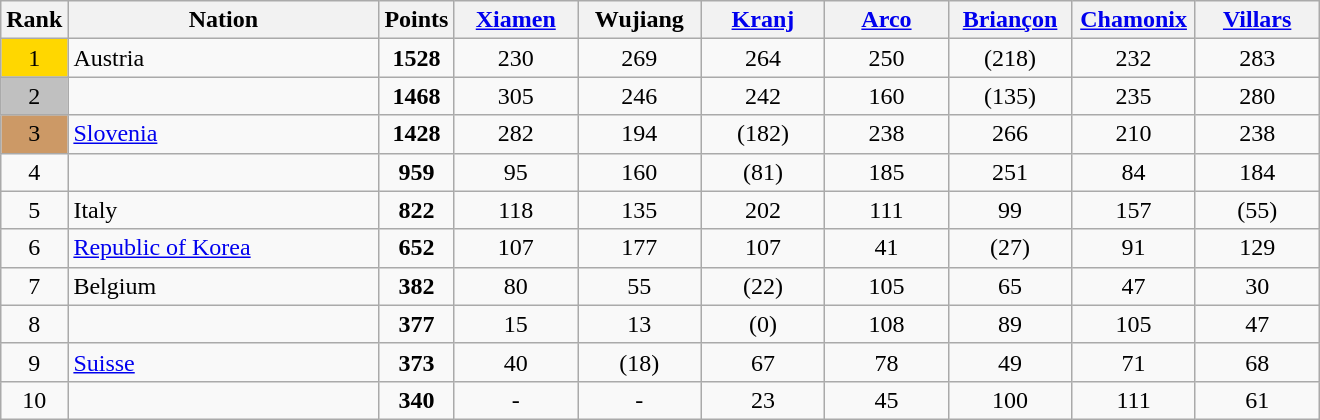<table class="wikitable sortable">
<tr>
<th>Rank</th>
<th width = "200">Nation</th>
<th>Points</th>
<th width = "75" data-sort-type="number"><a href='#'>Xiamen</a></th>
<th width = "75" data-sort-type="number">Wujiang</th>
<th width = "75" data-sort-type="number"><a href='#'>Kranj</a></th>
<th width = "75" data-sort-type="number"><a href='#'>Arco</a></th>
<th width = "75" data-sort-type="number"><a href='#'>Briançon</a></th>
<th width = "75" data-sort-type="number"><a href='#'>Chamonix</a></th>
<th width = "75" data-sort-type="number"><a href='#'>Villars</a></th>
</tr>
<tr>
<td align="center" style="background: gold">1</td>
<td> Austria</td>
<td align="center"><strong>1528</strong></td>
<td align="center">230</td>
<td align="center">269</td>
<td align="center">264</td>
<td align="center">250</td>
<td align="center">(218)</td>
<td align="center">232</td>
<td align="center">283</td>
</tr>
<tr>
<td align="center" style="background: silver">2</td>
<td></td>
<td align="center"><strong>1468</strong></td>
<td align="center">305</td>
<td align="center">246</td>
<td align="center">242</td>
<td align="center">160</td>
<td align="center">(135)</td>
<td align="center">235</td>
<td align="center">280</td>
</tr>
<tr>
<td align="center" style="background: #cc9966">3</td>
<td> <a href='#'>Slovenia</a></td>
<td align="center"><strong>1428</strong></td>
<td align="center">282</td>
<td align="center">194</td>
<td align="center">(182)</td>
<td align="center">238</td>
<td align="center">266</td>
<td align="center">210</td>
<td align="center">238</td>
</tr>
<tr>
<td align="center">4</td>
<td></td>
<td align="center"><strong>959</strong></td>
<td align="center">95</td>
<td align="center">160</td>
<td align="center">(81)</td>
<td align="center">185</td>
<td align="center">251</td>
<td align="center">84</td>
<td align="center">184</td>
</tr>
<tr>
<td align="center">5</td>
<td> Italy</td>
<td align="center"><strong>822</strong></td>
<td align="center">118</td>
<td align="center">135</td>
<td align="center">202</td>
<td align="center">111</td>
<td align="center">99</td>
<td align="center">157</td>
<td align="center">(55)</td>
</tr>
<tr>
<td align="center">6</td>
<td> <a href='#'>Republic of Korea</a></td>
<td align="center"><strong>652</strong></td>
<td align="center">107</td>
<td align="center">177</td>
<td align="center">107</td>
<td align="center">41</td>
<td align="center">(27)</td>
<td align="center">91</td>
<td align="center">129</td>
</tr>
<tr>
<td align="center">7</td>
<td> Belgium</td>
<td align="center"><strong>382</strong></td>
<td align="center">80</td>
<td align="center">55</td>
<td align="center">(22)</td>
<td align="center">105</td>
<td align="center">65</td>
<td align="center">47</td>
<td align="center">30</td>
</tr>
<tr>
<td align="center">8</td>
<td></td>
<td align="center"><strong>377</strong></td>
<td align="center">15</td>
<td align="center">13</td>
<td align="center">(0)</td>
<td align="center">108</td>
<td align="center">89</td>
<td align="center">105</td>
<td align="center">47</td>
</tr>
<tr>
<td align="center">9</td>
<td> <a href='#'>Suisse</a></td>
<td align="center"><strong>373</strong></td>
<td align="center">40</td>
<td align="center">(18)</td>
<td align="center">67</td>
<td align="center">78</td>
<td align="center">49</td>
<td align="center">71</td>
<td align="center">68</td>
</tr>
<tr>
<td align="center">10</td>
<td></td>
<td align="center"><strong>340</strong></td>
<td align="center">-</td>
<td align="center">-</td>
<td align="center">23</td>
<td align="center">45</td>
<td align="center">100</td>
<td align="center">111</td>
<td align="center">61</td>
</tr>
</table>
